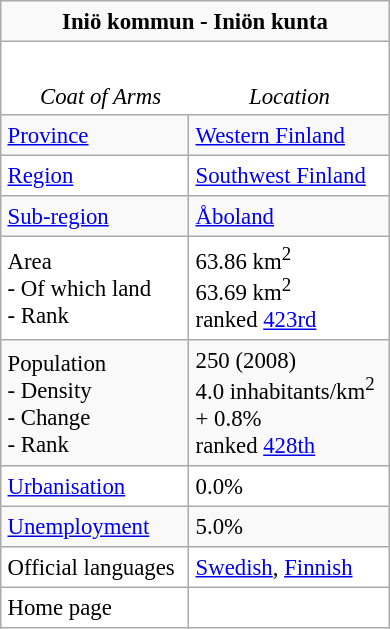<table align=left border=1 cellpadding=4 cellspacing=0 style="float:right; margin-left: 0.5em; margin-bottom: 0.5em; background: #ffffff; border: 1px #aaaaaa solid; border-collapse: collapse; text-align:left; font-size: 95%; width: 260px;">
<tr>
<th style="background:#f9f9f9; text-align:center;" colspan=2>Iniö kommun - Iniön kunta</th>
</tr>
<tr>
<td colspan=2 style="padding: 0px;"><br><table align=center cellspacing=0 cellpadding=3 width=252>
<tr>
<td align=center width=50%> </td>
<td align=center width=50%> </td>
</tr>
<tr>
<td align=center><em>Coat of Arms</em></td>
<td align=center><em>Location</em></td>
</tr>
</table>
</td>
</tr>
<tr bgcolor=#F9F9F9>
<td><a href='#'>Province</a></td>
<td><a href='#'>Western Finland</a></td>
</tr>
<tr>
<td><a href='#'>Region</a></td>
<td><a href='#'>Southwest Finland</a></td>
</tr>
<tr bgcolor=#F9F9F9>
<td><a href='#'>Sub-region</a></td>
<td><a href='#'>Åboland</a></td>
</tr>
<tr>
<td>Area<br>- Of which land<br>- Rank</td>
<td>63.86 km<sup>2</sup><br>63.69 km<sup>2</sup><br>ranked <a href='#'>423rd</a></td>
</tr>
<tr bgcolor=#F9F9F9>
<td>Population<br>- Density<br>- Change<br>- Rank</td>
<td>250 (2008)<br>4.0 inhabitants/km<sup>2</sup><br>+ 0.8%<br>ranked <a href='#'>428th</a></td>
</tr>
<tr>
<td><a href='#'>Urbanisation</a></td>
<td>0.0%</td>
</tr>
<tr bgcolor=#F9F9F9>
<td><a href='#'>Unemployment</a></td>
<td>5.0%</td>
</tr>
<tr>
<td>Official languages</td>
<td><a href='#'>Swedish</a>, <a href='#'>Finnish</a></td>
</tr>
<tr>
<td>Home page</td>
<td> </td>
</tr>
</table>
